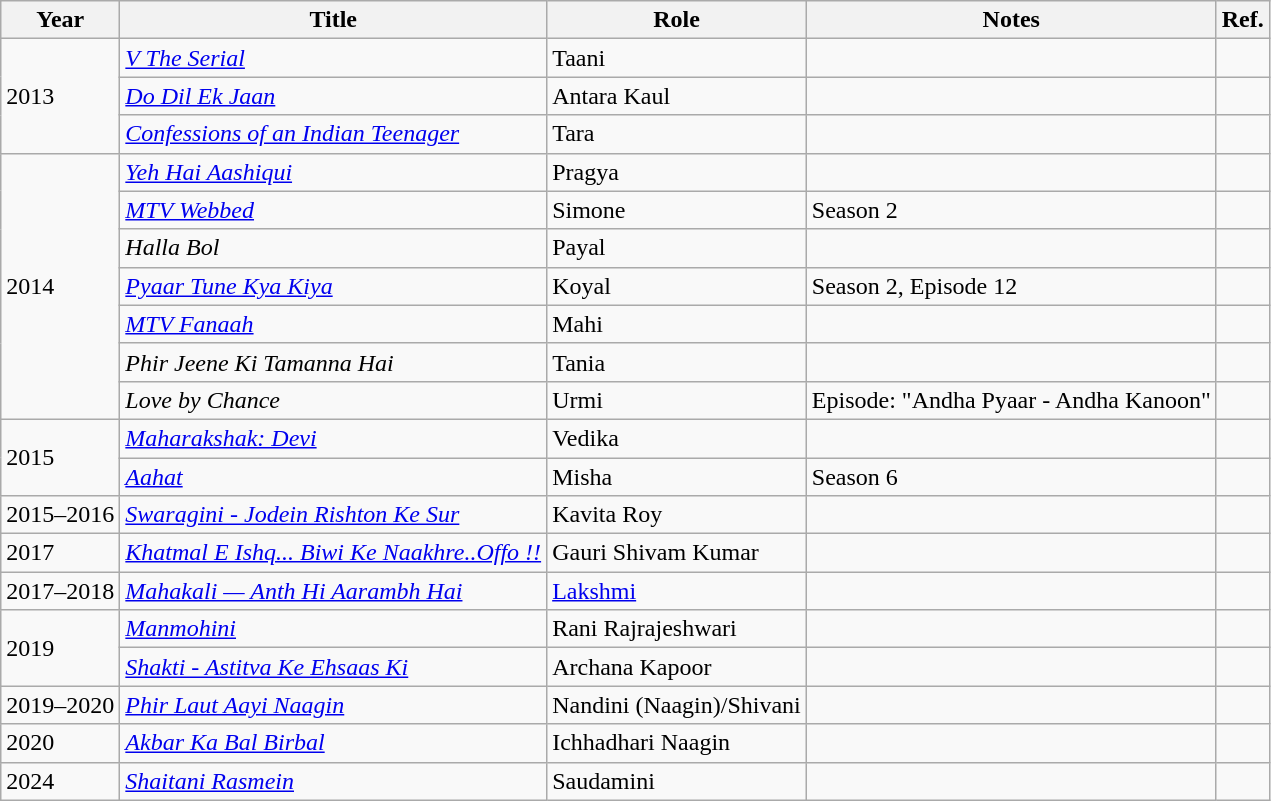<table class="wikitable sortable">
<tr>
<th>Year</th>
<th>Title</th>
<th>Role</th>
<th>Notes</th>
<th>Ref.</th>
</tr>
<tr>
<td rowspan="3">2013</td>
<td><em><a href='#'>V The Serial</a></em></td>
<td>Taani</td>
<td></td>
<td></td>
</tr>
<tr>
<td><em><a href='#'>Do Dil Ek Jaan</a></em></td>
<td>Antara Kaul</td>
<td></td>
<td></td>
</tr>
<tr>
<td><em><a href='#'>Confessions of an Indian Teenager</a></em></td>
<td>Tara</td>
<td></td>
<td></td>
</tr>
<tr>
<td rowspan="7">2014</td>
<td><em><a href='#'>Yeh Hai Aashiqui</a></em></td>
<td>Pragya</td>
<td></td>
<td></td>
</tr>
<tr>
<td><em><a href='#'>MTV Webbed</a></em></td>
<td>Simone</td>
<td>Season 2</td>
<td></td>
</tr>
<tr>
<td><em>Halla Bol</em></td>
<td>Payal</td>
<td></td>
<td></td>
</tr>
<tr>
<td><em><a href='#'>Pyaar Tune Kya Kiya</a></em></td>
<td>Koyal</td>
<td>Season 2, Episode 12</td>
<td></td>
</tr>
<tr>
<td><em><a href='#'>MTV Fanaah</a></em></td>
<td>Mahi</td>
<td></td>
<td></td>
</tr>
<tr>
<td><em>Phir Jeene Ki Tamanna Hai</em></td>
<td>Tania</td>
<td></td>
<td></td>
</tr>
<tr>
<td><em>Love by Chance</em></td>
<td>Urmi</td>
<td>Episode: "Andha Pyaar - Andha Kanoon"</td>
<td></td>
</tr>
<tr>
<td rowspan="2">2015</td>
<td><em><a href='#'>Maharakshak: Devi</a></em></td>
<td>Vedika</td>
<td></td>
<td></td>
</tr>
<tr>
<td><em><a href='#'>Aahat</a></em></td>
<td>Misha</td>
<td>Season 6</td>
<td></td>
</tr>
<tr>
<td>2015–2016</td>
<td><em><a href='#'>Swaragini - Jodein Rishton Ke Sur</a></em></td>
<td>Kavita Roy</td>
<td></td>
<td></td>
</tr>
<tr>
<td>2017</td>
<td><em><a href='#'>Khatmal E Ishq... Biwi Ke Naakhre..Offo !!</a></em></td>
<td>Gauri Shivam Kumar</td>
<td></td>
<td></td>
</tr>
<tr>
<td>2017–2018</td>
<td><em><a href='#'>Mahakali — Anth Hi Aarambh Hai</a></em></td>
<td><a href='#'>Lakshmi</a></td>
<td></td>
<td></td>
</tr>
<tr>
<td rowspan="2">2019</td>
<td><em><a href='#'>Manmohini</a></em></td>
<td>Rani Rajrajeshwari</td>
<td></td>
<td></td>
</tr>
<tr>
<td><em><a href='#'>Shakti - Astitva Ke Ehsaas Ki</a></em></td>
<td>Archana Kapoor</td>
<td></td>
<td></td>
</tr>
<tr>
<td>2019–2020</td>
<td><em><a href='#'>Phir Laut Aayi Naagin</a></em></td>
<td>Nandini (Naagin)/Shivani</td>
<td></td>
<td></td>
</tr>
<tr>
<td>2020</td>
<td><em><a href='#'>Akbar Ka Bal Birbal</a></em></td>
<td>Ichhadhari Naagin</td>
<td></td>
<td></td>
</tr>
<tr>
<td>2024</td>
<td><em><a href='#'>Shaitani Rasmein</a></em></td>
<td>Saudamini</td>
<td></td>
<td></td>
</tr>
</table>
